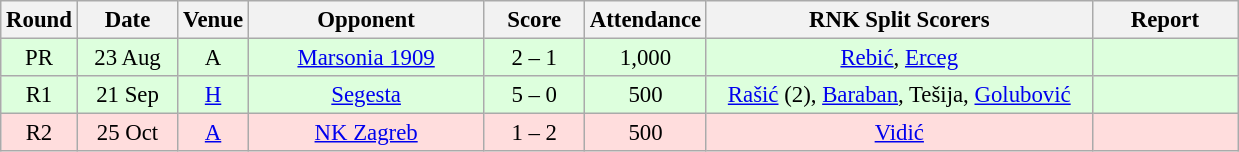<table class="wikitable sortable" style="text-align: center; font-size:95%;">
<tr>
<th width="30">Round</th>
<th width="60">Date</th>
<th width="20">Venue</th>
<th width="150">Opponent</th>
<th width="60">Score</th>
<th width="40">Attendance</th>
<th width="250">RNK Split Scorers</th>
<th width="90" class="unsortable">Report</th>
</tr>
<tr bgcolor="#ddffdd">
<td>PR</td>
<td>23 Aug</td>
<td>A</td>
<td><a href='#'>Marsonia 1909</a></td>
<td>2 – 1</td>
<td>1,000</td>
<td><a href='#'>Rebić</a>, <a href='#'>Erceg</a></td>
<td></td>
</tr>
<tr bgcolor="#ddffdd">
<td>R1</td>
<td>21 Sep</td>
<td><a href='#'>H</a></td>
<td><a href='#'>Segesta</a></td>
<td>5 – 0</td>
<td>500</td>
<td><a href='#'>Rašić</a> (2), <a href='#'>Baraban</a>, Tešija, <a href='#'>Golubović</a></td>
<td></td>
</tr>
<tr bgcolor="#ffdddd">
<td>R2</td>
<td>25 Oct</td>
<td><a href='#'>A</a></td>
<td><a href='#'>NK Zagreb</a></td>
<td>1 – 2</td>
<td>500</td>
<td><a href='#'>Vidić</a></td>
<td></td>
</tr>
</table>
